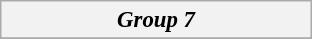<table class="wikitable collapsible collapsed" style="font-size:95%;">
<tr>
<th colspan="1" width="200"><em>Group 7</em></th>
</tr>
<tr>
</tr>
</table>
